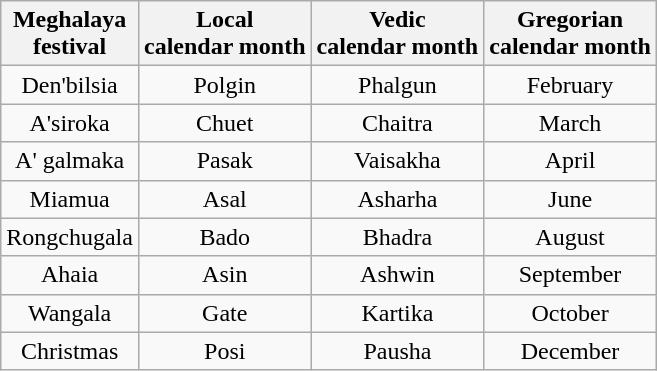<table class="wikitable floatright" style="text-align: center;">
<tr>
<th>Meghalaya<br>festival</th>
<th>Local<br>calendar month</th>
<th>Vedic<br>calendar month</th>
<th>Gregorian<br>calendar month</th>
</tr>
<tr>
<td>Den'bilsia</td>
<td>Polgin</td>
<td>Phalgun</td>
<td>February</td>
</tr>
<tr>
<td>A'siroka</td>
<td>Chuet</td>
<td>Chaitra</td>
<td>March</td>
</tr>
<tr>
<td>A' galmaka</td>
<td>Pasak</td>
<td>Vaisakha</td>
<td>April</td>
</tr>
<tr>
<td>Miamua</td>
<td>Asal</td>
<td>Asharha</td>
<td>June</td>
</tr>
<tr>
<td>Rongchugala</td>
<td>Bado</td>
<td>Bhadra</td>
<td>August</td>
</tr>
<tr>
<td>Ahaia</td>
<td>Asin</td>
<td>Ashwin</td>
<td>September</td>
</tr>
<tr>
<td>Wangala</td>
<td>Gate</td>
<td>Kartika</td>
<td>October</td>
</tr>
<tr>
<td>Christmas</td>
<td>Posi</td>
<td>Pausha</td>
<td>December</td>
</tr>
</table>
